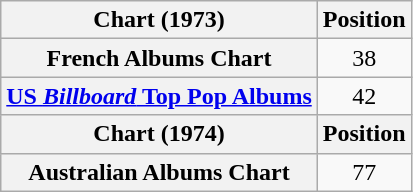<table class="wikitable plainrowheaders" style="text-align:center;">
<tr>
<th>Chart (1973)</th>
<th>Position</th>
</tr>
<tr>
<th scope="row">French Albums Chart</th>
<td>38</td>
</tr>
<tr>
<th scope="row"><a href='#'>US <em>Billboard</em> Top Pop Albums</a></th>
<td>42</td>
</tr>
<tr>
<th>Chart (1974)</th>
<th>Position</th>
</tr>
<tr>
<th scope="row">Australian Albums Chart</th>
<td>77</td>
</tr>
</table>
